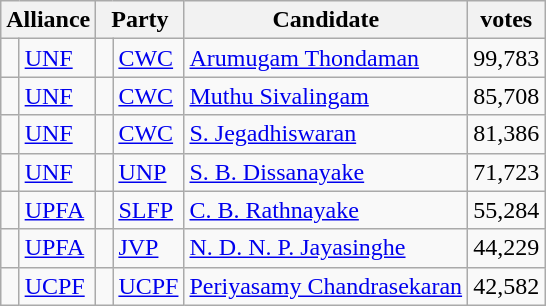<table class="wikitable sortable mw-collapsible">
<tr>
<th colspan="2">Alliance</th>
<th colspan="2">Party</th>
<th>Candidate</th>
<th>votes</th>
</tr>
<tr>
<td bgcolor=> </td>
<td align=left><a href='#'>UNF</a></td>
<td bgcolor=> </td>
<td align=left><a href='#'>CWC</a></td>
<td><a href='#'>Arumugam Thondaman</a></td>
<td>99,783</td>
</tr>
<tr>
<td bgcolor=> </td>
<td align=left><a href='#'>UNF</a></td>
<td bgcolor=> </td>
<td align=left><a href='#'>CWC</a></td>
<td><a href='#'>Muthu Sivalingam</a></td>
<td>85,708</td>
</tr>
<tr>
<td bgcolor=> </td>
<td align=left><a href='#'>UNF</a></td>
<td bgcolor=> </td>
<td align=left><a href='#'>CWC</a></td>
<td><a href='#'>S. Jegadhiswaran</a></td>
<td>81,386</td>
</tr>
<tr>
<td bgcolor=> </td>
<td align=left><a href='#'>UNF</a></td>
<td bgcolor=> </td>
<td align=left><a href='#'>UNP</a></td>
<td><a href='#'>S. B. Dissanayake</a></td>
<td>71,723</td>
</tr>
<tr>
<td bgcolor=> </td>
<td align=left><a href='#'>UPFA</a></td>
<td bgcolor=> </td>
<td align=left><a href='#'>SLFP</a></td>
<td><a href='#'>C. B. Rathnayake</a></td>
<td>55,284</td>
</tr>
<tr>
<td bgcolor=> </td>
<td align=left><a href='#'>UPFA</a></td>
<td bgcolor=> </td>
<td align=left><a href='#'>JVP</a></td>
<td><a href='#'>N. D. N. P. Jayasinghe</a></td>
<td>44,229</td>
</tr>
<tr>
<td bgcolor=> </td>
<td align=left><a href='#'>UCPF</a></td>
<td bgcolor=> </td>
<td align=left><a href='#'>UCPF</a></td>
<td><a href='#'>Periyasamy Chandrasekaran</a></td>
<td>42,582</td>
</tr>
</table>
